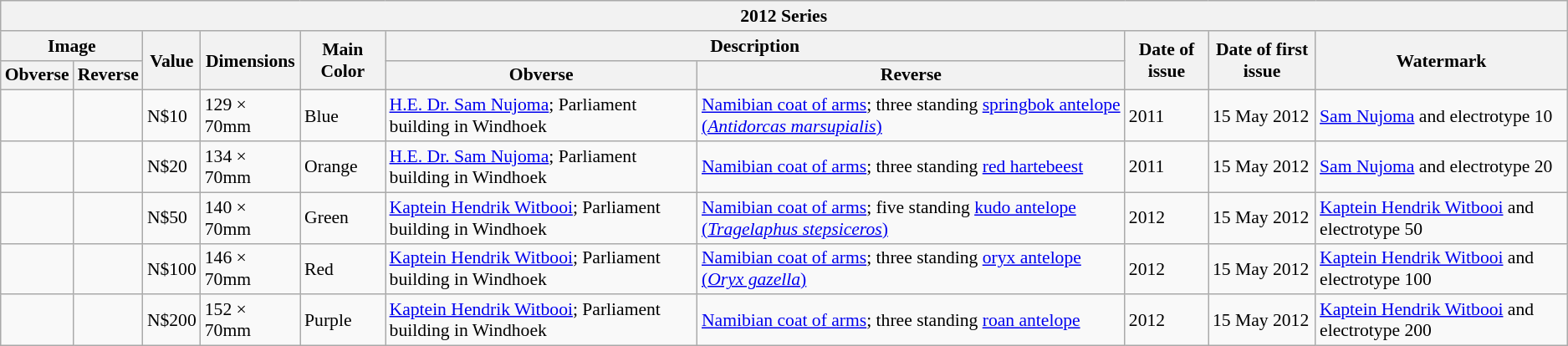<table class="wikitable" style="font-size: 90%">
<tr>
<th colspan="10">2012 Series</th>
</tr>
<tr>
<th colspan="2">Image</th>
<th rowspan="2">Value</th>
<th rowspan="2">Dimensions</th>
<th rowspan="2">Main Color</th>
<th colspan="2">Description</th>
<th rowspan="2">Date of issue</th>
<th rowspan="2">Date of first issue</th>
<th rowspan="2">Watermark</th>
</tr>
<tr>
<th>Obverse</th>
<th>Reverse</th>
<th>Obverse</th>
<th>Reverse</th>
</tr>
<tr>
<td align="center"></td>
<td align="center"></td>
<td>N$10</td>
<td>129 × 70mm</td>
<td>Blue</td>
<td><a href='#'>H.E. Dr. Sam Nujoma</a>; Parliament building in Windhoek</td>
<td><a href='#'>Namibian coat of arms</a>; three standing <a href='#'>springbok antelope (<em>Antidorcas marsupialis</em>)</a></td>
<td>2011</td>
<td>15 May 2012</td>
<td><a href='#'>Sam Nujoma</a> and electrotype 10</td>
</tr>
<tr>
<td align="center"></td>
<td align="center"></td>
<td>N$20</td>
<td>134 × 70mm</td>
<td>Orange</td>
<td><a href='#'>H.E. Dr. Sam Nujoma</a>; Parliament building in Windhoek</td>
<td><a href='#'>Namibian coat of arms</a>; three standing <a href='#'>red hartebeest</a></td>
<td>2011</td>
<td>15 May 2012</td>
<td><a href='#'>Sam Nujoma</a> and electrotype 20</td>
</tr>
<tr>
<td align="center"></td>
<td align="center"></td>
<td>N$50</td>
<td>140 × 70mm</td>
<td>Green</td>
<td><a href='#'>Kaptein Hendrik Witbooi</a>; Parliament building in Windhoek</td>
<td><a href='#'>Namibian coat of arms</a>; five standing <a href='#'>kudo antelope (<em>Tragelaphus stepsiceros</em>)</a></td>
<td>2012</td>
<td>15 May 2012</td>
<td><a href='#'>Kaptein Hendrik Witbooi</a> and electrotype 50</td>
</tr>
<tr>
<td align="center"></td>
<td align="center"></td>
<td>N$100</td>
<td>146 × 70mm</td>
<td>Red</td>
<td><a href='#'>Kaptein Hendrik Witbooi</a>; Parliament building in Windhoek</td>
<td><a href='#'>Namibian coat of arms</a>; three standing <a href='#'>oryx antelope (<em>Oryx gazella</em>)</a></td>
<td>2012</td>
<td>15 May 2012</td>
<td><a href='#'>Kaptein Hendrik Witbooi</a> and electrotype 100</td>
</tr>
<tr>
<td align="center"></td>
<td align="center"></td>
<td>N$200</td>
<td>152 × 70mm</td>
<td>Purple</td>
<td><a href='#'>Kaptein Hendrik Witbooi</a>; Parliament building in Windhoek</td>
<td><a href='#'>Namibian coat of arms</a>; three standing <a href='#'>roan antelope</a></td>
<td>2012</td>
<td>15 May 2012</td>
<td><a href='#'>Kaptein Hendrik Witbooi</a> and electrotype 200</td>
</tr>
</table>
